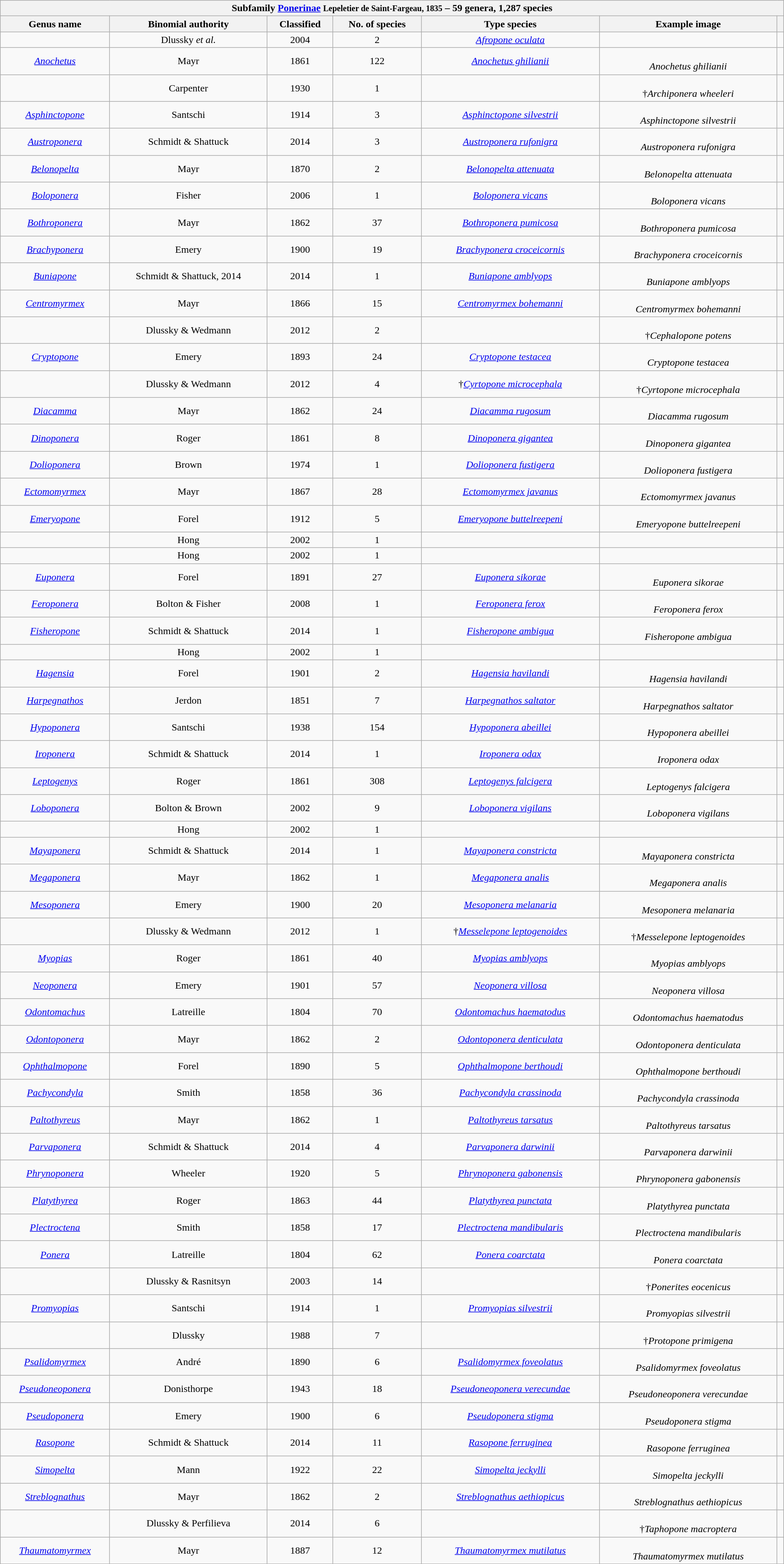<table class="wikitable sortable" style="width:100%;text-align:center">
<tr>
<th colspan="100%" align="center" bgcolor=#d3d3a4>Subfamily <a href='#'>Ponerinae</a> <small>Lepeletier de Saint-Fargeau, 1835</small> – 59 genera, 1,287 species</th>
</tr>
<tr>
<th>Genus name</th>
<th>Binomial authority</th>
<th>Classified</th>
<th>No. of species</th>
<th>Type species</th>
<th class="unsortable">Example image</th>
<th class="unsortable"></th>
</tr>
<tr>
<td></td>
<td>Dlussky <em>et al.</em></td>
<td>2004</td>
<td>2</td>
<td><em><a href='#'>Afropone oculata</a></em></td>
<td></td>
<td></td>
</tr>
<tr>
<td><em><a href='#'>Anochetus</a></em></td>
<td>Mayr</td>
<td>1861</td>
<td>122</td>
<td><em><a href='#'>Anochetus ghilianii</a></em></td>
<td><br><em>Anochetus ghilianii</em></td>
<td></td>
</tr>
<tr>
<td></td>
<td>Carpenter</td>
<td>1930</td>
<td>1</td>
<td></td>
<td><br>†<em>Archiponera wheeleri</em></td>
<td></td>
</tr>
<tr>
<td><em><a href='#'>Asphinctopone</a></em></td>
<td>Santschi</td>
<td>1914</td>
<td>3</td>
<td><em><a href='#'>Asphinctopone silvestrii</a></em></td>
<td><br><em>Asphinctopone silvestrii</em></td>
<td></td>
</tr>
<tr>
<td><em><a href='#'>Austroponera</a></em></td>
<td>Schmidt & Shattuck</td>
<td>2014</td>
<td>3</td>
<td><em><a href='#'>Austroponera rufonigra</a></em></td>
<td><br><em>Austroponera rufonigra</em></td>
<td></td>
</tr>
<tr>
<td><em><a href='#'>Belonopelta</a></em></td>
<td>Mayr</td>
<td>1870</td>
<td>2</td>
<td><em><a href='#'>Belonopelta attenuata</a></em></td>
<td><br><em>Belonopelta attenuata</em></td>
<td></td>
</tr>
<tr>
<td><em><a href='#'>Boloponera</a></em></td>
<td>Fisher</td>
<td>2006</td>
<td>1</td>
<td><em><a href='#'>Boloponera vicans</a></em></td>
<td><br><em>Boloponera vicans</em></td>
<td></td>
</tr>
<tr>
<td><em><a href='#'>Bothroponera</a></em></td>
<td>Mayr</td>
<td>1862</td>
<td>37</td>
<td><em><a href='#'>Bothroponera pumicosa</a></em></td>
<td><br><em>Bothroponera pumicosa</em></td>
<td></td>
</tr>
<tr>
<td><em><a href='#'>Brachyponera</a></em></td>
<td>Emery</td>
<td>1900</td>
<td>19</td>
<td><em><a href='#'>Brachyponera croceicornis</a></em></td>
<td><br><em>Brachyponera croceicornis</em></td>
<td></td>
</tr>
<tr>
<td><em><a href='#'>Buniapone</a></em></td>
<td>Schmidt & Shattuck, 2014</td>
<td>2014</td>
<td>1</td>
<td><em><a href='#'>Buniapone amblyops</a></em></td>
<td><br><em>Buniapone amblyops</em></td>
<td></td>
</tr>
<tr>
<td><em><a href='#'>Centromyrmex</a></em></td>
<td>Mayr</td>
<td>1866</td>
<td>15</td>
<td><em><a href='#'>Centromyrmex bohemanni</a></em></td>
<td><br><em>Centromyrmex bohemanni</em></td>
<td></td>
</tr>
<tr>
<td></td>
<td>Dlussky & Wedmann</td>
<td>2012</td>
<td>2</td>
<td></td>
<td><br>†<em>Cephalopone potens</em></td>
<td></td>
</tr>
<tr>
<td><em><a href='#'>Cryptopone</a></em></td>
<td>Emery</td>
<td>1893</td>
<td>24</td>
<td><em><a href='#'>Cryptopone testacea</a></em></td>
<td><br><em>Cryptopone testacea</em></td>
<td></td>
</tr>
<tr>
<td></td>
<td>Dlussky & Wedmann</td>
<td>2012</td>
<td>4</td>
<td>†<em><a href='#'>Cyrtopone microcephala</a></em></td>
<td><br>†<em>Cyrtopone microcephala</em></td>
<td></td>
</tr>
<tr>
<td><em><a href='#'>Diacamma</a></em></td>
<td>Mayr</td>
<td>1862</td>
<td>24</td>
<td><em><a href='#'>Diacamma rugosum</a></em></td>
<td><br><em>Diacamma rugosum</em></td>
<td></td>
</tr>
<tr>
<td><em><a href='#'>Dinoponera</a></em></td>
<td>Roger</td>
<td>1861</td>
<td>8</td>
<td><em><a href='#'>Dinoponera gigantea</a></em></td>
<td><br><em>Dinoponera gigantea</em></td>
<td></td>
</tr>
<tr>
<td><em><a href='#'>Dolioponera</a></em></td>
<td>Brown</td>
<td>1974</td>
<td>1</td>
<td><em><a href='#'>Dolioponera fustigera</a></em></td>
<td><br><em>Dolioponera fustigera</em></td>
<td></td>
</tr>
<tr>
<td><em><a href='#'>Ectomomyrmex</a></em></td>
<td>Mayr</td>
<td>1867</td>
<td>28</td>
<td><em><a href='#'>Ectomomyrmex javanus</a></em></td>
<td><br><em>Ectomomyrmex javanus</em></td>
<td></td>
</tr>
<tr>
<td><em><a href='#'>Emeryopone</a></em></td>
<td>Forel</td>
<td>1912</td>
<td>5</td>
<td><em><a href='#'>Emeryopone buttelreepeni</a></em></td>
<td><br><em>Emeryopone buttelreepeni</em></td>
<td></td>
</tr>
<tr>
<td></td>
<td>Hong</td>
<td>2002</td>
<td>1</td>
<td></td>
<td></td>
<td></td>
</tr>
<tr>
<td></td>
<td>Hong</td>
<td>2002</td>
<td>1</td>
<td></td>
<td></td>
<td></td>
</tr>
<tr>
<td><em><a href='#'>Euponera</a></em></td>
<td>Forel</td>
<td>1891</td>
<td>27</td>
<td><em><a href='#'>Euponera sikorae</a></em></td>
<td><br><em>Euponera sikorae</em></td>
<td></td>
</tr>
<tr>
<td><em><a href='#'>Feroponera</a></em></td>
<td>Bolton & Fisher</td>
<td>2008</td>
<td>1</td>
<td><em><a href='#'>Feroponera ferox</a></em></td>
<td><br><em>Feroponera ferox</em></td>
<td></td>
</tr>
<tr>
<td><em><a href='#'>Fisheropone</a></em></td>
<td>Schmidt & Shattuck</td>
<td>2014</td>
<td>1</td>
<td><em><a href='#'>Fisheropone ambigua</a></em></td>
<td><br><em>Fisheropone ambigua</em></td>
<td></td>
</tr>
<tr>
<td></td>
<td>Hong</td>
<td>2002</td>
<td>1</td>
<td></td>
<td></td>
<td></td>
</tr>
<tr>
<td><em><a href='#'>Hagensia</a></em></td>
<td>Forel</td>
<td>1901</td>
<td>2</td>
<td><em><a href='#'>Hagensia havilandi</a></em></td>
<td><br><em>Hagensia havilandi</em></td>
<td></td>
</tr>
<tr>
<td><em><a href='#'>Harpegnathos</a></em></td>
<td>Jerdon</td>
<td>1851</td>
<td>7</td>
<td><em><a href='#'>Harpegnathos saltator</a></em></td>
<td><br><em>Harpegnathos saltator</em></td>
<td></td>
</tr>
<tr>
<td><em><a href='#'>Hypoponera</a></em></td>
<td>Santschi</td>
<td>1938</td>
<td>154</td>
<td><em><a href='#'>Hypoponera abeillei</a></em></td>
<td><br><em>Hypoponera abeillei</em></td>
<td></td>
</tr>
<tr>
<td><em><a href='#'>Iroponera</a></em></td>
<td>Schmidt & Shattuck</td>
<td>2014</td>
<td>1</td>
<td><em><a href='#'>Iroponera odax</a></em></td>
<td><br><em>Iroponera odax</em></td>
<td></td>
</tr>
<tr>
<td><em><a href='#'>Leptogenys</a></em></td>
<td>Roger</td>
<td>1861</td>
<td>308</td>
<td><em><a href='#'>Leptogenys falcigera</a></em></td>
<td><br><em>Leptogenys falcigera</em></td>
<td></td>
</tr>
<tr>
<td><em><a href='#'>Loboponera</a></em></td>
<td>Bolton & Brown</td>
<td>2002</td>
<td>9</td>
<td><em><a href='#'>Loboponera vigilans</a></em></td>
<td><br><em>Loboponera vigilans</em></td>
<td></td>
</tr>
<tr>
<td></td>
<td>Hong</td>
<td>2002</td>
<td>1</td>
<td></td>
<td></td>
<td></td>
</tr>
<tr>
<td><em><a href='#'>Mayaponera</a></em></td>
<td>Schmidt & Shattuck</td>
<td>2014</td>
<td>1</td>
<td><em><a href='#'>Mayaponera constricta</a></em></td>
<td><br><em>Mayaponera constricta</em></td>
<td></td>
</tr>
<tr>
<td><em><a href='#'>Megaponera</a></em></td>
<td>Mayr</td>
<td>1862</td>
<td>1</td>
<td><em><a href='#'>Megaponera analis</a></em></td>
<td><br><em>Megaponera analis</em></td>
<td></td>
</tr>
<tr>
<td><em><a href='#'>Mesoponera</a></em></td>
<td>Emery</td>
<td>1900</td>
<td>20</td>
<td><em><a href='#'>Mesoponera melanaria</a></em></td>
<td><br><em>Mesoponera melanaria</em></td>
<td></td>
</tr>
<tr>
<td></td>
<td>Dlussky & Wedmann</td>
<td>2012</td>
<td>1</td>
<td>†<em><a href='#'>Messelepone leptogenoides</a></em></td>
<td><br>†<em>Messelepone leptogenoides</em></td>
<td></td>
</tr>
<tr>
<td><em><a href='#'>Myopias</a></em></td>
<td>Roger</td>
<td>1861</td>
<td>40</td>
<td><em><a href='#'>Myopias amblyops</a></em></td>
<td><br><em>Myopias amblyops</em></td>
<td></td>
</tr>
<tr>
<td><em><a href='#'>Neoponera</a></em></td>
<td>Emery</td>
<td>1901</td>
<td>57</td>
<td><em><a href='#'>Neoponera villosa</a></em></td>
<td><br><em>Neoponera villosa</em></td>
<td></td>
</tr>
<tr>
<td><em><a href='#'>Odontomachus</a></em></td>
<td>Latreille</td>
<td>1804</td>
<td>70</td>
<td><em><a href='#'>Odontomachus haematodus</a></em></td>
<td><br><em>Odontomachus haematodus</em></td>
<td></td>
</tr>
<tr>
<td><em><a href='#'>Odontoponera</a></em></td>
<td>Mayr</td>
<td>1862</td>
<td>2</td>
<td><em><a href='#'>Odontoponera denticulata</a></em></td>
<td><br><em>Odontoponera denticulata</em></td>
<td></td>
</tr>
<tr>
<td><em><a href='#'>Ophthalmopone</a></em></td>
<td>Forel</td>
<td>1890</td>
<td>5</td>
<td><em><a href='#'>Ophthalmopone berthoudi</a></em></td>
<td><br><em>Ophthalmopone berthoudi</em></td>
<td></td>
</tr>
<tr>
<td><em><a href='#'>Pachycondyla</a></em></td>
<td>Smith</td>
<td>1858</td>
<td>36</td>
<td><em><a href='#'>Pachycondyla crassinoda</a></em></td>
<td><br><em>Pachycondyla crassinoda</em></td>
<td></td>
</tr>
<tr>
<td><em><a href='#'>Paltothyreus</a></em></td>
<td>Mayr</td>
<td>1862</td>
<td>1</td>
<td><em><a href='#'>Paltothyreus tarsatus</a></em></td>
<td><br><em>Paltothyreus tarsatus</em></td>
<td></td>
</tr>
<tr>
<td><em><a href='#'>Parvaponera</a></em></td>
<td>Schmidt & Shattuck</td>
<td>2014</td>
<td>4</td>
<td><em><a href='#'>Parvaponera darwinii</a></em></td>
<td><br><em>Parvaponera darwinii</em></td>
<td></td>
</tr>
<tr>
<td><em><a href='#'>Phrynoponera</a></em></td>
<td>Wheeler</td>
<td>1920</td>
<td>5</td>
<td><em><a href='#'>Phrynoponera gabonensis</a></em></td>
<td><br><em>Phrynoponera gabonensis</em></td>
<td></td>
</tr>
<tr>
<td><em><a href='#'>Platythyrea</a></em></td>
<td>Roger</td>
<td>1863</td>
<td>44</td>
<td><em><a href='#'>Platythyrea punctata</a></em></td>
<td><br><em>Platythyrea punctata</em></td>
<td></td>
</tr>
<tr>
<td><em><a href='#'>Plectroctena</a></em></td>
<td>Smith</td>
<td>1858</td>
<td>17</td>
<td><em><a href='#'>Plectroctena mandibularis</a></em></td>
<td><br><em>Plectroctena mandibularis</em></td>
<td></td>
</tr>
<tr>
<td><em><a href='#'>Ponera</a></em></td>
<td>Latreille</td>
<td>1804</td>
<td>62</td>
<td><em><a href='#'>Ponera coarctata</a></em></td>
<td><br><em>Ponera coarctata</em></td>
<td></td>
</tr>
<tr>
<td></td>
<td>Dlussky & Rasnitsyn</td>
<td>2003</td>
<td>14</td>
<td></td>
<td><br>†<em>Ponerites eocenicus</em></td>
<td></td>
</tr>
<tr>
<td><em><a href='#'>Promyopias</a></em></td>
<td>Santschi</td>
<td>1914</td>
<td>1</td>
<td><em><a href='#'>Promyopias silvestrii</a></em></td>
<td><br><em>Promyopias silvestrii</em></td>
<td></td>
</tr>
<tr>
<td></td>
<td>Dlussky</td>
<td>1988</td>
<td>7</td>
<td></td>
<td><br>†<em>Protopone primigena</em></td>
<td></td>
</tr>
<tr>
<td><em><a href='#'>Psalidomyrmex</a></em></td>
<td>André</td>
<td>1890</td>
<td>6</td>
<td><em><a href='#'>Psalidomyrmex foveolatus</a></em></td>
<td><br><em>Psalidomyrmex foveolatus</em></td>
<td></td>
</tr>
<tr>
<td><em><a href='#'>Pseudoneoponera</a></em></td>
<td>Donisthorpe</td>
<td>1943</td>
<td>18</td>
<td><em><a href='#'>Pseudoneoponera verecundae</a></em></td>
<td><br><em>Pseudoneoponera verecundae</em></td>
<td></td>
</tr>
<tr>
<td><em><a href='#'>Pseudoponera</a></em></td>
<td>Emery</td>
<td>1900</td>
<td>6</td>
<td><em><a href='#'>Pseudoponera stigma</a></em></td>
<td><br><em>Pseudoponera stigma</em></td>
<td></td>
</tr>
<tr>
<td><em><a href='#'>Rasopone</a></em></td>
<td>Schmidt & Shattuck</td>
<td>2014</td>
<td>11</td>
<td><em><a href='#'>Rasopone ferruginea</a></em></td>
<td><br><em>Rasopone ferruginea</em></td>
<td></td>
</tr>
<tr>
<td><em><a href='#'>Simopelta</a></em></td>
<td>Mann</td>
<td>1922</td>
<td>22</td>
<td><em><a href='#'>Simopelta jeckylli</a></em></td>
<td><br><em>Simopelta jeckylli</em></td>
<td></td>
</tr>
<tr>
<td><em><a href='#'>Streblognathus</a></em></td>
<td>Mayr</td>
<td>1862</td>
<td>2</td>
<td><em><a href='#'>Streblognathus aethiopicus</a></em></td>
<td><br><em>Streblognathus aethiopicus</em></td>
<td></td>
</tr>
<tr>
<td></td>
<td>Dlussky & Perfilieva</td>
<td>2014</td>
<td>6</td>
<td></td>
<td><br>†<em>Taphopone macroptera</em></td>
<td></td>
</tr>
<tr>
<td><em><a href='#'>Thaumatomyrmex</a></em></td>
<td>Mayr</td>
<td>1887</td>
<td>12</td>
<td><em><a href='#'>Thaumatomyrmex mutilatus</a></em></td>
<td><br><em>Thaumatomyrmex mutilatus</em></td>
<td></td>
</tr>
</table>
